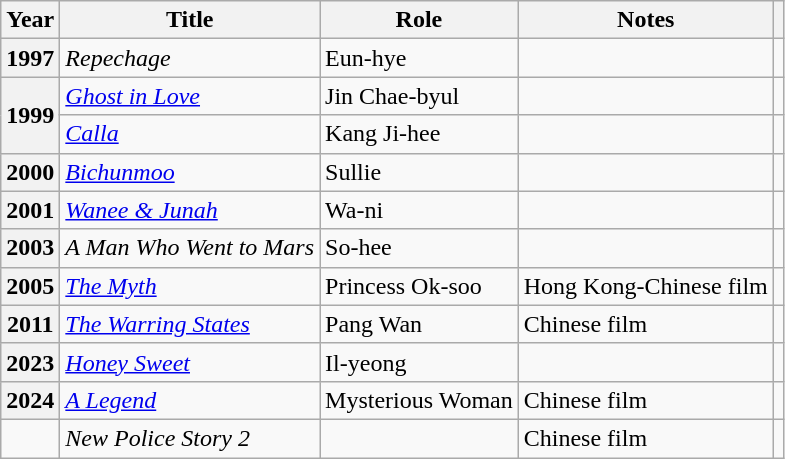<table class="wikitable sortable plainrowheaders">
<tr>
<th scope="col">Year</th>
<th scope="col">Title</th>
<th scope="col">Role</th>
<th scope="col">Notes</th>
<th scope="col" class="unsortable"></th>
</tr>
<tr>
<th scope="row">1997</th>
<td><em>Repechage</em></td>
<td>Eun-hye</td>
<td></td>
<td></td>
</tr>
<tr>
<th scope="row" rowspan=2>1999</th>
<td><em><a href='#'>Ghost in Love</a></em></td>
<td>Jin Chae-byul</td>
<td></td>
<td></td>
</tr>
<tr>
<td><em><a href='#'>Calla</a></em></td>
<td>Kang Ji-hee</td>
<td></td>
<td></td>
</tr>
<tr>
<th scope="row">2000</th>
<td><em><a href='#'>Bichunmoo</a></em></td>
<td>Sullie </td>
<td></td>
<td></td>
</tr>
<tr>
<th scope="row">2001</th>
<td><em><a href='#'>Wanee & Junah</a></em></td>
<td>Wa-ni</td>
<td></td>
<td></td>
</tr>
<tr>
<th scope="row">2003</th>
<td><em>A Man Who Went to Mars</em></td>
<td>So-hee</td>
<td></td>
<td></td>
</tr>
<tr>
<th scope="row">2005</th>
<td><em><a href='#'>The Myth</a></em></td>
<td>Princess Ok-soo</td>
<td>Hong Kong-Chinese film</td>
<td></td>
</tr>
<tr>
<th scope="row">2011</th>
<td><em><a href='#'>The Warring States</a></em></td>
<td>Pang Wan</td>
<td>Chinese film</td>
<td></td>
</tr>
<tr>
<th scope="row">2023</th>
<td><em><a href='#'>Honey Sweet</a></em></td>
<td>Il-yeong</td>
<td></td>
<td></td>
</tr>
<tr>
<th scope="row">2024</th>
<td><em><a href='#'>A Legend</a></em></td>
<td>Mysterious Woman</td>
<td>Chinese film</td>
<td></td>
</tr>
<tr>
<td></td>
<td><em>New Police Story 2</em></td>
<td></td>
<td>Chinese film</td>
<td></td>
</tr>
</table>
